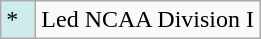<table class="wikitable">
<tr>
<td style="background:#CFECEC; width:1em">*</td>
<td>Led NCAA Division I</td>
</tr>
</table>
